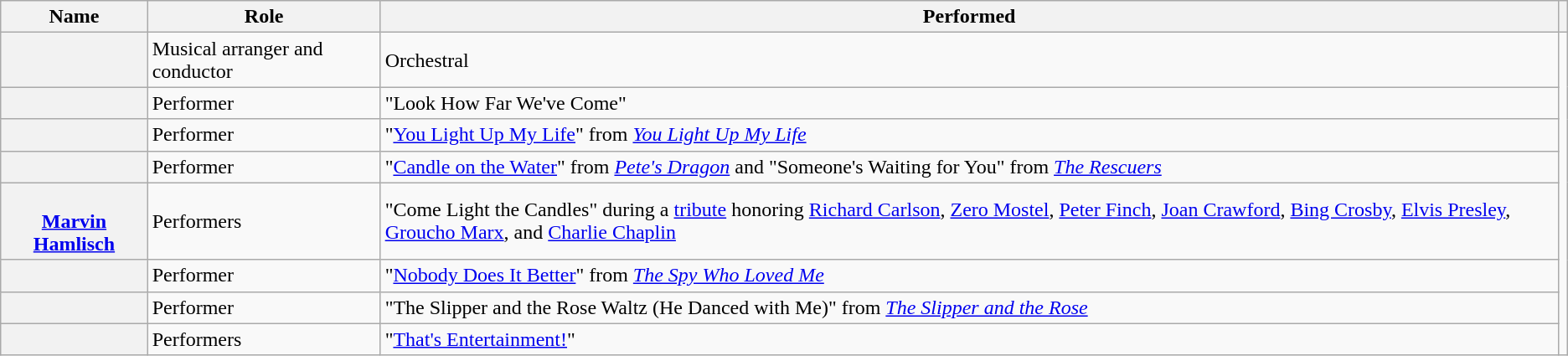<table class="wikitable plainrowheaders sortable">
<tr>
<th scope="col">Name</th>
<th scope="col" class="unsortable">Role</th>
<th scope="col" class="unsortable">Performed</th>
<th scope="col" class="unsortable"></th>
</tr>
<tr>
<th scope="row"></th>
<td>Musical arranger and conductor</td>
<td>Orchestral</td>
<td rowspan="8"></td>
</tr>
<tr>
<th scope="row"></th>
<td>Performer</td>
<td>"Look How Far We've Come"</td>
</tr>
<tr>
<th scope="row"></th>
<td>Performer</td>
<td>"<a href='#'>You Light Up My Life</a>" from <em><a href='#'>You Light Up My Life</a></em></td>
</tr>
<tr>
<th scope="row"></th>
<td>Performer</td>
<td>"<a href='#'>Candle on the Water</a>" from <em><a href='#'>Pete's Dragon</a></em> and "Someone's Waiting for You" from <em><a href='#'>The Rescuers</a></em></td>
</tr>
<tr>
<th scope="row"><br><a href='#'>Marvin Hamlisch</a></th>
<td>Performers</td>
<td>"Come Light the Candles" during a <a href='#'>tribute</a> honoring <a href='#'>Richard Carlson</a>, <a href='#'>Zero Mostel</a>, <a href='#'>Peter Finch</a>, <a href='#'>Joan Crawford</a>, <a href='#'>Bing Crosby</a>, <a href='#'>Elvis Presley</a>, <a href='#'>Groucho Marx</a>, and <a href='#'>Charlie Chaplin</a></td>
</tr>
<tr>
<th scope="row"></th>
<td>Performer</td>
<td>"<a href='#'>Nobody Does It Better</a>" from <em><a href='#'>The Spy Who Loved Me</a></em></td>
</tr>
<tr>
<th scope="row"></th>
<td>Performer</td>
<td>"The Slipper and the Rose Waltz (He Danced with Me)" from <em><a href='#'>The Slipper and the Rose</a></em></td>
</tr>
<tr>
<th scope="row"></th>
<td>Performers</td>
<td>"<a href='#'>That's Entertainment!</a>"</td>
</tr>
</table>
